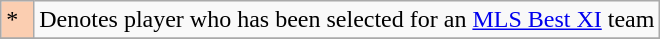<table class="wikitable">
<tr>
<td bgcolor="#FBCEB1" width="5%">*</td>
<td>Denotes player who has been selected for an <a href='#'>MLS Best XI</a> team</td>
</tr>
<tr>
</tr>
</table>
